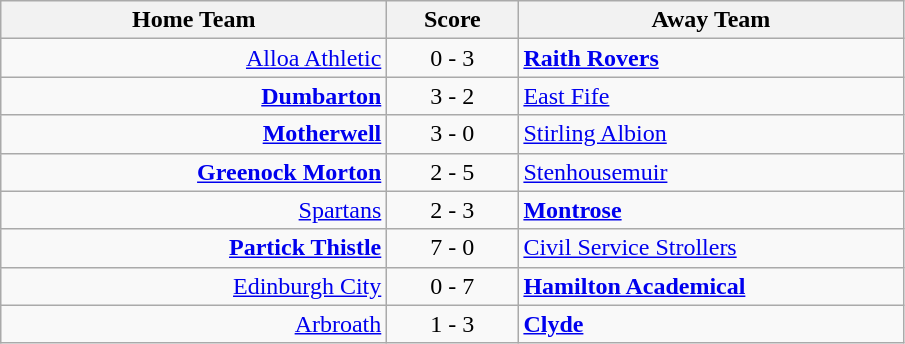<table class="wikitable" style="border-collapse: collapse;">
<tr>
<th align="right" width="250">Home Team</th>
<th align="center" width="80"> Score </th>
<th align="left" width="250">Away Team</th>
</tr>
<tr>
<td style="text-align: right;"><a href='#'>Alloa Athletic</a></td>
<td style="text-align: center;">0 - 3</td>
<td style="text-align: left;"><strong><a href='#'>Raith Rovers</a></strong></td>
</tr>
<tr>
<td style="text-align: right;"><strong><a href='#'>Dumbarton</a></strong></td>
<td style="text-align: center;">3 - 2</td>
<td style="text-align: left;"><a href='#'>East Fife</a></td>
</tr>
<tr>
<td style="text-align: right;"><strong><a href='#'>Motherwell</a></strong></td>
<td style="text-align: center;">3 - 0</td>
<td style="text-align: left;"><a href='#'>Stirling Albion</a></td>
</tr>
<tr>
<td style="text-align: right;"><strong><a href='#'>Greenock Morton</a></strong></td>
<td style="text-align: center;">2 - 5</td>
<td style="text-align: left;"><a href='#'>Stenhousemuir</a></td>
</tr>
<tr>
<td style="text-align: right;"><a href='#'>Spartans</a></td>
<td style="text-align: center;">2 - 3</td>
<td style="text-align: left;"><strong><a href='#'>Montrose</a></strong></td>
</tr>
<tr>
<td style="text-align: right;"><strong><a href='#'>Partick Thistle</a></strong></td>
<td style="text-align: center;">7 - 0</td>
<td style="text-align: left;"><a href='#'>Civil Service Strollers</a></td>
</tr>
<tr>
<td style="text-align: right;"><a href='#'>Edinburgh City</a></td>
<td style="text-align: center;">0 - 7</td>
<td style="text-align: left;"><strong><a href='#'>Hamilton Academical</a></strong></td>
</tr>
<tr>
<td style="text-align: right;"><a href='#'>Arbroath</a></td>
<td style="text-align: center;">1 - 3</td>
<td style="text-align: left;"><strong><a href='#'>Clyde</a></strong></td>
</tr>
</table>
